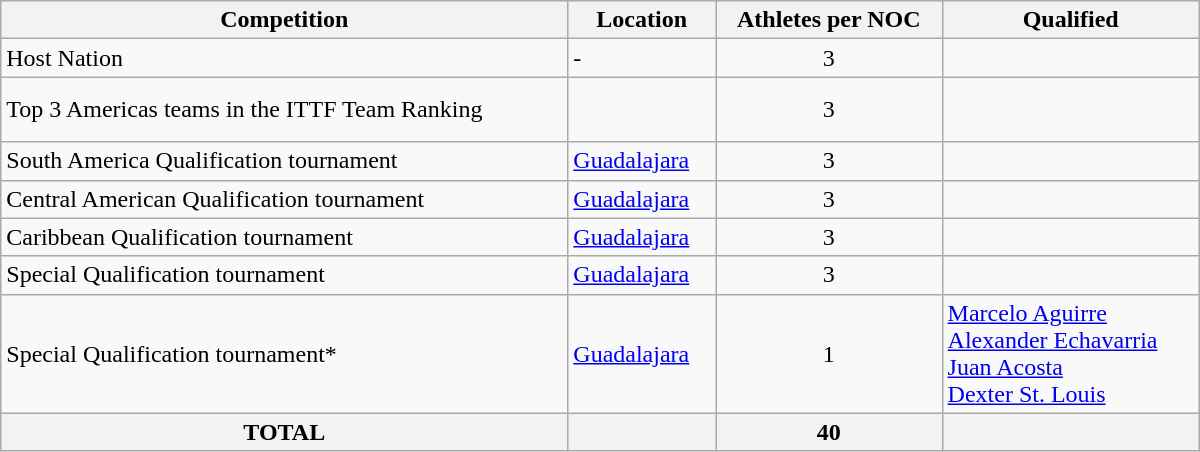<table class = "wikitable" width=800>
<tr>
<th>Competition</th>
<th>Location</th>
<th>Athletes per NOC</th>
<th>Qualified</th>
</tr>
<tr>
<td>Host Nation</td>
<td>-</td>
<td align=center>3</td>
<td></td>
</tr>
<tr>
<td>Top 3 Americas teams in the ITTF Team Ranking</td>
<td></td>
<td align=center>3</td>
<td>  <br>  <br> </td>
</tr>
<tr>
<td>South America Qualification tournament</td>
<td> <a href='#'>Guadalajara</a></td>
<td align=center>3</td>
<td> <br> </td>
</tr>
<tr>
<td>Central American Qualification tournament</td>
<td> <a href='#'>Guadalajara</a></td>
<td align=center>3</td>
<td> <br> </td>
</tr>
<tr>
<td>Caribbean Qualification tournament</td>
<td> <a href='#'>Guadalajara</a></td>
<td align=center>3</td>
<td> <br> </td>
</tr>
<tr>
<td>Special Qualification tournament</td>
<td> <a href='#'>Guadalajara</a></td>
<td align=center>3</td>
<td> <br> </td>
</tr>
<tr>
<td>Special Qualification tournament*</td>
<td> <a href='#'>Guadalajara</a></td>
<td align="center">1</td>
<td> <a href='#'>Marcelo Aguirre</a><br> <a href='#'>Alexander Echavarria</a><br> <a href='#'>Juan Acosta</a><br> <a href='#'>Dexter St. Louis</a></td>
</tr>
<tr>
<th>TOTAL</th>
<th></th>
<th>40</th>
<th></th>
</tr>
</table>
